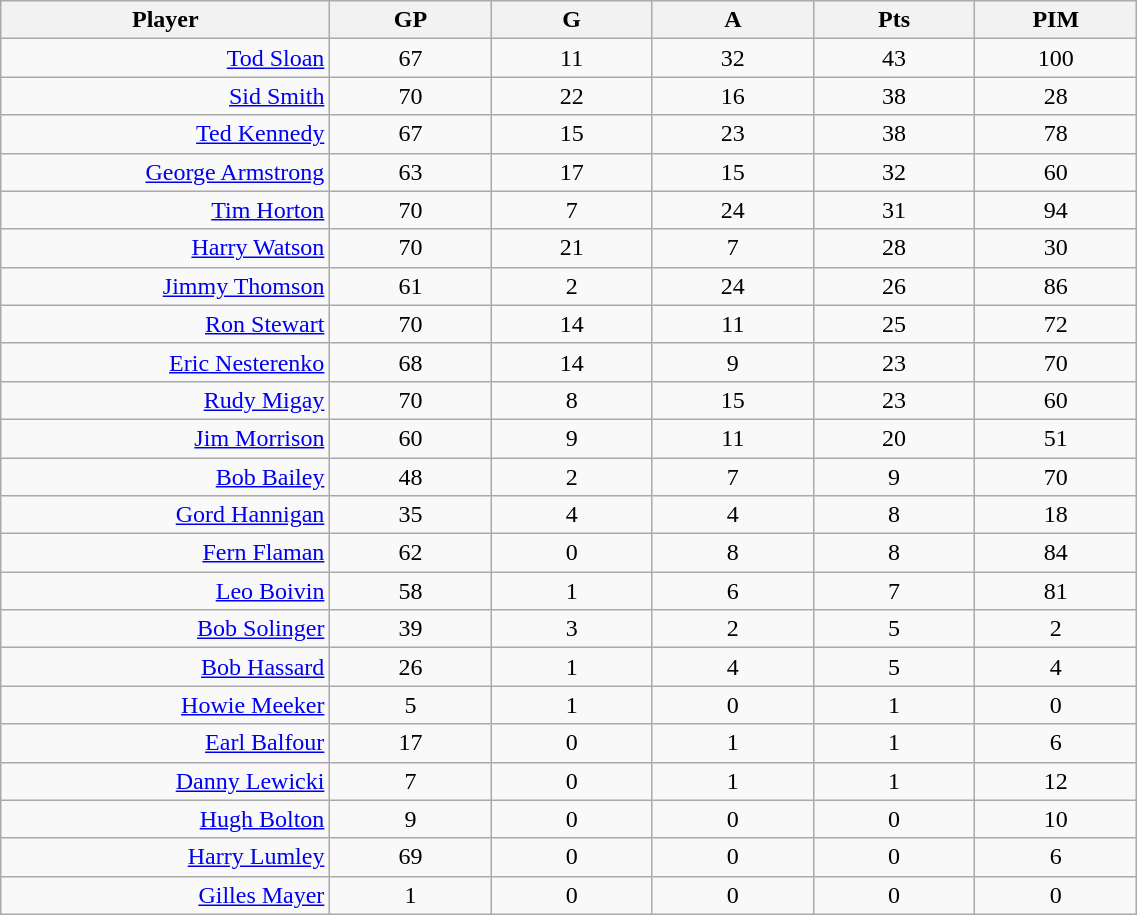<table class="wikitable sortable" width="60%">
<tr ALIGN="center">
<th bgcolor="#DDDDFF" width="10%">Player</th>
<th bgcolor="#DDDDFF" width="5%">GP</th>
<th bgcolor="#DDDDFF" width="5%">G</th>
<th bgcolor="#DDDDFF" width="5%">A</th>
<th bgcolor="#DDDDFF" width="5%">Pts</th>
<th bgcolor="#DDDDFF" width="5%">PIM</th>
</tr>
<tr align="center">
<td align="right"><a href='#'>Tod Sloan</a></td>
<td>67</td>
<td>11</td>
<td>32</td>
<td>43</td>
<td>100</td>
</tr>
<tr align="center">
<td align="right"><a href='#'>Sid Smith</a></td>
<td>70</td>
<td>22</td>
<td>16</td>
<td>38</td>
<td>28</td>
</tr>
<tr align="center">
<td align="right"><a href='#'>Ted Kennedy</a></td>
<td>67</td>
<td>15</td>
<td>23</td>
<td>38</td>
<td>78</td>
</tr>
<tr align="center">
<td align="right"><a href='#'>George Armstrong</a></td>
<td>63</td>
<td>17</td>
<td>15</td>
<td>32</td>
<td>60</td>
</tr>
<tr align="center">
<td align="right"><a href='#'>Tim Horton</a></td>
<td>70</td>
<td>7</td>
<td>24</td>
<td>31</td>
<td>94</td>
</tr>
<tr align="center">
<td align="right"><a href='#'>Harry Watson</a></td>
<td>70</td>
<td>21</td>
<td>7</td>
<td>28</td>
<td>30</td>
</tr>
<tr align="center">
<td align="right"><a href='#'>Jimmy Thomson</a></td>
<td>61</td>
<td>2</td>
<td>24</td>
<td>26</td>
<td>86</td>
</tr>
<tr align="center">
<td align="right"><a href='#'>Ron Stewart</a></td>
<td>70</td>
<td>14</td>
<td>11</td>
<td>25</td>
<td>72</td>
</tr>
<tr align="center">
<td align="right"><a href='#'>Eric Nesterenko</a></td>
<td>68</td>
<td>14</td>
<td>9</td>
<td>23</td>
<td>70</td>
</tr>
<tr align="center">
<td align="right"><a href='#'>Rudy Migay</a></td>
<td>70</td>
<td>8</td>
<td>15</td>
<td>23</td>
<td>60</td>
</tr>
<tr align="center">
<td align="right"><a href='#'>Jim Morrison</a></td>
<td>60</td>
<td>9</td>
<td>11</td>
<td>20</td>
<td>51</td>
</tr>
<tr align="center">
<td align="right"><a href='#'>Bob Bailey</a></td>
<td>48</td>
<td>2</td>
<td>7</td>
<td>9</td>
<td>70</td>
</tr>
<tr align="center">
<td align="right"><a href='#'>Gord Hannigan</a></td>
<td>35</td>
<td>4</td>
<td>4</td>
<td>8</td>
<td>18</td>
</tr>
<tr align="center">
<td align="right"><a href='#'>Fern Flaman</a></td>
<td>62</td>
<td>0</td>
<td>8</td>
<td>8</td>
<td>84</td>
</tr>
<tr align="center">
<td align="right"><a href='#'>Leo Boivin</a></td>
<td>58</td>
<td>1</td>
<td>6</td>
<td>7</td>
<td>81</td>
</tr>
<tr align="center">
<td align="right"><a href='#'>Bob Solinger</a></td>
<td>39</td>
<td>3</td>
<td>2</td>
<td>5</td>
<td>2</td>
</tr>
<tr align="center">
<td align="right"><a href='#'>Bob Hassard</a></td>
<td>26</td>
<td>1</td>
<td>4</td>
<td>5</td>
<td>4</td>
</tr>
<tr align="center">
<td align="right"><a href='#'>Howie Meeker</a></td>
<td>5</td>
<td>1</td>
<td>0</td>
<td>1</td>
<td>0</td>
</tr>
<tr align="center">
<td align="right"><a href='#'>Earl Balfour</a></td>
<td>17</td>
<td>0</td>
<td>1</td>
<td>1</td>
<td>6</td>
</tr>
<tr align="center">
<td align="right"><a href='#'>Danny Lewicki</a></td>
<td>7</td>
<td>0</td>
<td>1</td>
<td>1</td>
<td>12</td>
</tr>
<tr align="center">
<td align="right"><a href='#'>Hugh Bolton</a></td>
<td>9</td>
<td>0</td>
<td>0</td>
<td>0</td>
<td>10</td>
</tr>
<tr align="center">
<td align="right"><a href='#'>Harry Lumley</a></td>
<td>69</td>
<td>0</td>
<td>0</td>
<td>0</td>
<td>6</td>
</tr>
<tr align="center">
<td align="right"><a href='#'>Gilles Mayer</a></td>
<td>1</td>
<td>0</td>
<td>0</td>
<td>0</td>
<td>0</td>
</tr>
</table>
